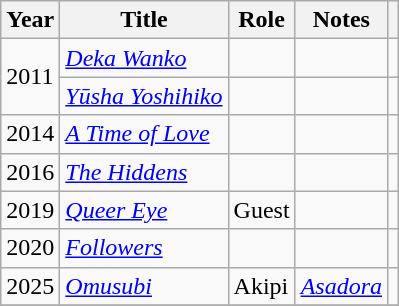<table class="wikitable sortable">
<tr>
<th>Year</th>
<th>Title</th>
<th>Role</th>
<th>Notes</th>
<th class="unsortable"></th>
</tr>
<tr>
<td rowspan=2>2011</td>
<td><em><a href='#'>Deka Wanko</a></em></td>
<td></td>
<td></td>
<td></td>
</tr>
<tr>
<td><em><a href='#'>Yūsha Yoshihiko</a></em></td>
<td></td>
<td></td>
<td></td>
</tr>
<tr>
<td>2014</td>
<td><em><a href='#'>A Time of Love</a></em></td>
<td></td>
<td></td>
<td></td>
</tr>
<tr>
<td>2016</td>
<td><em><a href='#'>The Hiddens</a></em></td>
<td></td>
<td></td>
<td></td>
</tr>
<tr>
<td>2019</td>
<td><em><a href='#'>Queer Eye</a></em></td>
<td>Guest</td>
<td></td>
<td></td>
</tr>
<tr>
<td>2020</td>
<td><em><a href='#'>Followers</a></em></td>
<td></td>
<td></td>
<td></td>
</tr>
<tr>
<td>2025</td>
<td><em><a href='#'>Omusubi</a></em></td>
<td>Akipi</td>
<td><em><a href='#'>Asadora</a></em></td>
<td></td>
</tr>
<tr>
</tr>
</table>
